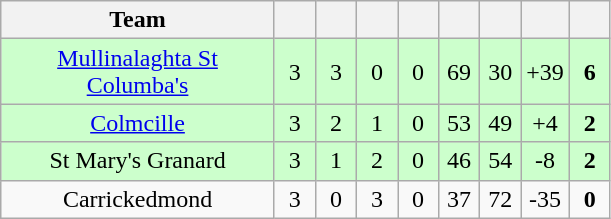<table class="wikitable" style="text-align:center">
<tr>
<th style="width:175px;">Team</th>
<th width="20"></th>
<th width="20"></th>
<th width="20"></th>
<th width="20"></th>
<th width="20"></th>
<th width="20"></th>
<th width="20"></th>
<th width="20"></th>
</tr>
<tr style="background:#cfc;">
<td><a href='#'>Mullinalaghta St Columba's</a></td>
<td>3</td>
<td>3</td>
<td>0</td>
<td>0</td>
<td>69</td>
<td>30</td>
<td>+39</td>
<td><strong>6</strong></td>
</tr>
<tr style="background:#cfc;">
<td><a href='#'>Colmcille</a></td>
<td>3</td>
<td>2</td>
<td>1</td>
<td>0</td>
<td>53</td>
<td>49</td>
<td>+4</td>
<td><strong>2</strong></td>
</tr>
<tr style="background:#cfc;">
<td>St Mary's Granard</td>
<td>3</td>
<td>1</td>
<td>2</td>
<td>0</td>
<td>46</td>
<td>54</td>
<td>-8</td>
<td><strong>2</strong></td>
</tr>
<tr>
<td>Carrickedmond</td>
<td>3</td>
<td>0</td>
<td>3</td>
<td>0</td>
<td>37</td>
<td>72</td>
<td>-35</td>
<td><strong>0</strong></td>
</tr>
</table>
